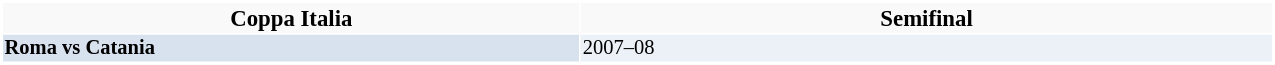<table style="background: #f9f9f9; border: 2px #aaa solid; border-collapse: collapse; border-color: white; color:black; font-size: 95%;" width="850" cellspacing="0" border= "1">
<tr>
<th width="250">Coppa Italia</th>
<th width="300">Semifinal</th>
</tr>
<tr style="font-size: 90%;">
<td bgcolor="#d8e2ee"><strong>Roma vs Catania </strong></td>
<td bgcolor="#ecf1f7">2007–08</td>
</tr>
</table>
